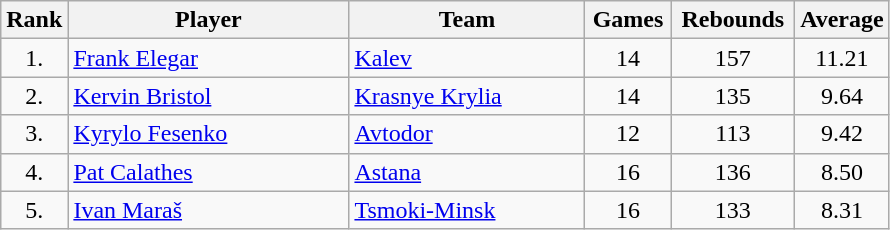<table class="wikitable" style="text-align: center;">
<tr>
<th>Rank</th>
<th width=180>Player</th>
<th width=150>Team</th>
<th width=50>Games</th>
<th width=75>Rebounds</th>
<th width=50>Average</th>
</tr>
<tr>
<td>1.</td>
<td align="left"> <a href='#'>Frank Elegar</a></td>
<td align="left"> <a href='#'>Kalev</a></td>
<td>14</td>
<td>157</td>
<td>11.21</td>
</tr>
<tr>
<td>2.</td>
<td align="left"> <a href='#'>Kervin Bristol</a></td>
<td align="left"> <a href='#'>Krasnye Krylia</a></td>
<td>14</td>
<td>135</td>
<td>9.64</td>
</tr>
<tr>
<td>3.</td>
<td align="left"> <a href='#'>Kyrylo Fesenko</a></td>
<td align="left"> <a href='#'>Avtodor</a></td>
<td>12</td>
<td>113</td>
<td>9.42</td>
</tr>
<tr>
<td>4.</td>
<td align="left"> <a href='#'>Pat Calathes</a></td>
<td align="left"> <a href='#'>Astana</a></td>
<td>16</td>
<td>136</td>
<td>8.50</td>
</tr>
<tr>
<td>5.</td>
<td align="left"> <a href='#'>Ivan Maraš</a></td>
<td align="left"> <a href='#'>Tsmoki-Minsk</a></td>
<td>16</td>
<td>133</td>
<td>8.31</td>
</tr>
</table>
